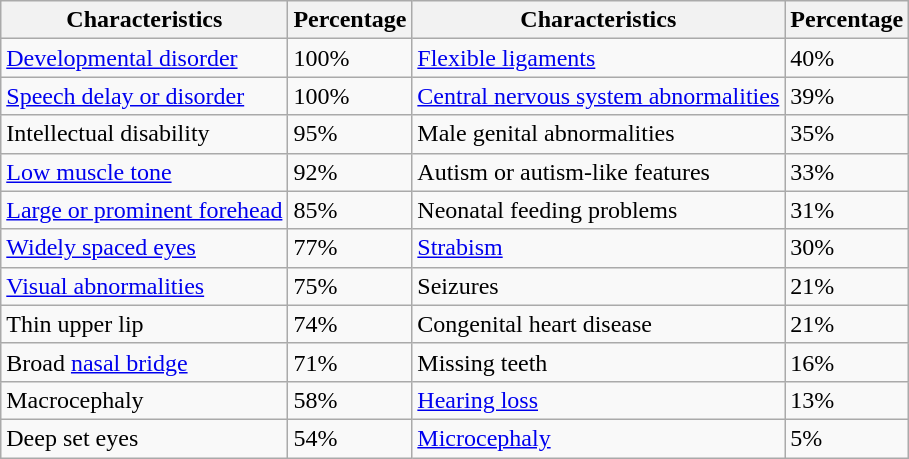<table class="wikitable">
<tr>
<th>Characteristics</th>
<th>Percentage</th>
<th>Characteristics</th>
<th>Percentage</th>
</tr>
<tr>
<td><a href='#'>Developmental disorder</a></td>
<td>100%</td>
<td><a href='#'>Flexible ligaments</a></td>
<td>40%</td>
</tr>
<tr>
<td><a href='#'>Speech delay or disorder</a></td>
<td>100%</td>
<td><a href='#'>Central nervous system abnormalities</a></td>
<td>39%</td>
</tr>
<tr>
<td>Intellectual disability</td>
<td>95%</td>
<td>Male genital abnormalities</td>
<td>35%</td>
</tr>
<tr>
<td><a href='#'>Low muscle tone</a></td>
<td>92%</td>
<td>Autism or autism-like features</td>
<td>33%</td>
</tr>
<tr>
<td><a href='#'>Large or prominent forehead</a></td>
<td>85%</td>
<td>Neonatal feeding problems</td>
<td>31%</td>
</tr>
<tr>
<td><a href='#'>Widely spaced eyes</a></td>
<td>77%</td>
<td><a href='#'>Strabism</a></td>
<td>30%</td>
</tr>
<tr>
<td><a href='#'>Visual abnormalities</a></td>
<td>75%</td>
<td>Seizures</td>
<td>21%</td>
</tr>
<tr>
<td>Thin upper lip</td>
<td>74%</td>
<td>Congenital heart disease</td>
<td>21%</td>
</tr>
<tr>
<td>Broad <a href='#'>nasal bridge</a></td>
<td>71%</td>
<td>Missing teeth</td>
<td>16%</td>
</tr>
<tr>
<td>Macrocephaly</td>
<td>58%</td>
<td><a href='#'>Hearing loss</a></td>
<td>13%</td>
</tr>
<tr>
<td>Deep set eyes</td>
<td>54%</td>
<td><a href='#'>Microcephaly</a></td>
<td>5%</td>
</tr>
</table>
